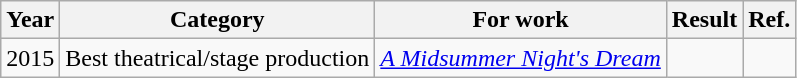<table class="wikitable sortable">
<tr>
<th>Year</th>
<th>Category</th>
<th>For work</th>
<th>Result</th>
<th>Ref.</th>
</tr>
<tr>
<td>2015</td>
<td>Best theatrical/stage production</td>
<td><em><a href='#'>A Midsummer Night's Dream</a></em></td>
<td></td>
<td></td>
</tr>
</table>
